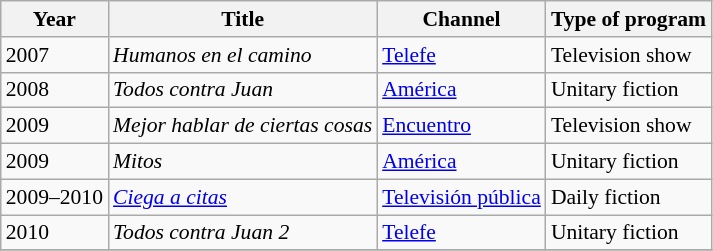<table class="wikitable" style="font-size: 90%;">
<tr>
<th>Year</th>
<th>Title</th>
<th>Channel</th>
<th>Type of program</th>
</tr>
<tr>
<td>2007</td>
<td><em>Humanos en el camino</em></td>
<td><a href='#'>Telefe</a></td>
<td>Television show</td>
</tr>
<tr>
<td>2008</td>
<td><em>Todos contra Juan</em></td>
<td><a href='#'>América</a></td>
<td>Unitary fiction</td>
</tr>
<tr>
<td>2009</td>
<td><em>Mejor hablar de ciertas cosas</em></td>
<td><a href='#'>Encuentro</a></td>
<td>Television show</td>
</tr>
<tr>
<td>2009</td>
<td><em>Mitos</em></td>
<td><a href='#'>América</a></td>
<td>Unitary fiction</td>
</tr>
<tr>
<td>2009–2010</td>
<td><em><a href='#'>Ciega a citas</a></em></td>
<td><a href='#'>Televisión pública</a></td>
<td>Daily fiction</td>
</tr>
<tr>
<td>2010</td>
<td><em>Todos contra Juan 2</em></td>
<td><a href='#'>Telefe</a></td>
<td>Unitary fiction</td>
</tr>
<tr>
</tr>
</table>
